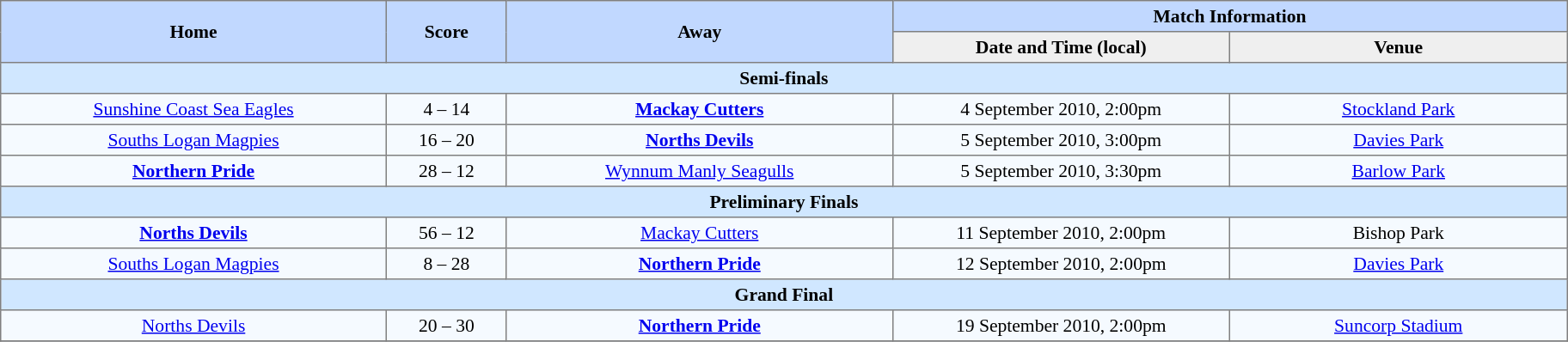<table border=1 style="border-collapse:collapse; font-size:90%; text-align:center;" cellpadding=3 cellspacing=0>
<tr bgcolor=#C1D8FF>
<th rowspan=2 width=16%>Home</th>
<th rowspan=2 width=5%>Score</th>
<th rowspan=2 width=16%>Away</th>
<th colspan=2>Match Information</th>
</tr>
<tr bgcolor=#EFEFEF>
<th width=14%>Date and Time (local)</th>
<th width=14%>Venue</th>
</tr>
<tr bgcolor="#D0E7FF">
<td colspan=7><strong>Semi-finals</strong></td>
</tr>
<tr bgcolor=#F5FAFF>
<td> <a href='#'>Sunshine Coast Sea Eagles</a></td>
<td>4 – 14</td>
<td> <strong><a href='#'>Mackay Cutters</a></strong></td>
<td>4 September 2010, 2:00pm</td>
<td><a href='#'>Stockland Park</a></td>
</tr>
<tr bgcolor=#F5FAFF>
<td> <a href='#'>Souths Logan Magpies</a></td>
<td>16 – 20</td>
<td> <strong><a href='#'>Norths Devils</a></strong></td>
<td>5 September 2010, 3:00pm</td>
<td><a href='#'>Davies Park</a></td>
</tr>
<tr bgcolor=#F5FAFF>
<td> <strong><a href='#'>Northern Pride</a></strong></td>
<td>28 – 12</td>
<td> <a href='#'>Wynnum Manly Seagulls</a></td>
<td>5 September 2010, 3:30pm</td>
<td><a href='#'>Barlow Park</a></td>
</tr>
<tr bgcolor="#D0E7FF">
<td colspan=7><strong>Preliminary Finals</strong></td>
</tr>
<tr bgcolor=#F5FAFF>
<td> <strong><a href='#'>Norths Devils</a></strong></td>
<td>56 – 12</td>
<td> <a href='#'>Mackay Cutters</a></td>
<td>11 September 2010, 2:00pm</td>
<td>Bishop Park</td>
</tr>
<tr bgcolor=#F5FAFF>
<td> <a href='#'>Souths Logan Magpies</a></td>
<td>8 – 28</td>
<td> <strong><a href='#'>Northern Pride</a></strong></td>
<td>12 September 2010, 2:00pm</td>
<td><a href='#'>Davies Park</a></td>
</tr>
<tr bgcolor="#D0E7FF">
<td colspan=7><strong>Grand Final</strong></td>
</tr>
<tr bgcolor=#F5FAFF>
<td> <a href='#'>Norths Devils</a></td>
<td>20 – 30</td>
<td> <strong><a href='#'>Northern Pride</a></strong></td>
<td>19 September 2010, 2:00pm</td>
<td><a href='#'>Suncorp Stadium</a></td>
</tr>
<tr bgcolor=#F5FAFF>
</tr>
</table>
